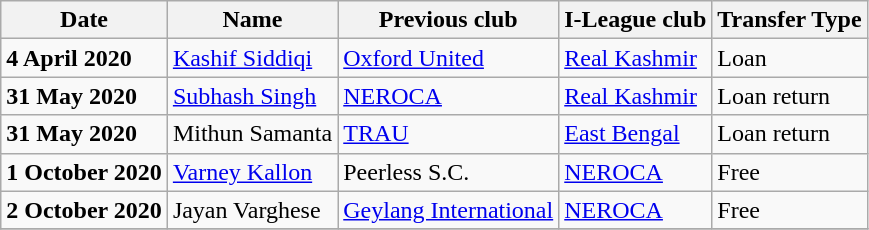<table class="wikitable sortable">
<tr>
<th>Date</th>
<th>Name</th>
<th>Previous club</th>
<th>I-League club</th>
<th>Transfer Type</th>
</tr>
<tr>
<td><strong>4 April 2020</strong></td>
<td> <a href='#'>Kashif Siddiqi</a></td>
<td> <a href='#'>Oxford United</a></td>
<td> <a href='#'>Real Kashmir</a></td>
<td>Loan</td>
</tr>
<tr>
<td><strong>31 May 2020</strong></td>
<td> <a href='#'>Subhash Singh</a></td>
<td> <a href='#'>NEROCA</a></td>
<td> <a href='#'>Real Kashmir</a></td>
<td>Loan return</td>
</tr>
<tr>
<td><strong>31 May 2020</strong></td>
<td> Mithun Samanta</td>
<td> <a href='#'>TRAU</a></td>
<td> <a href='#'>East Bengal</a></td>
<td>Loan return</td>
</tr>
<tr>
<td><strong>1 October 2020</strong></td>
<td> <a href='#'>Varney Kallon</a></td>
<td> Peerless S.C.</td>
<td> <a href='#'>NEROCA</a></td>
<td>Free</td>
</tr>
<tr>
<td><strong>2 October 2020</strong></td>
<td> Jayan Varghese</td>
<td> <a href='#'>Geylang International</a></td>
<td> <a href='#'>NEROCA</a></td>
<td>Free</td>
</tr>
<tr>
</tr>
</table>
